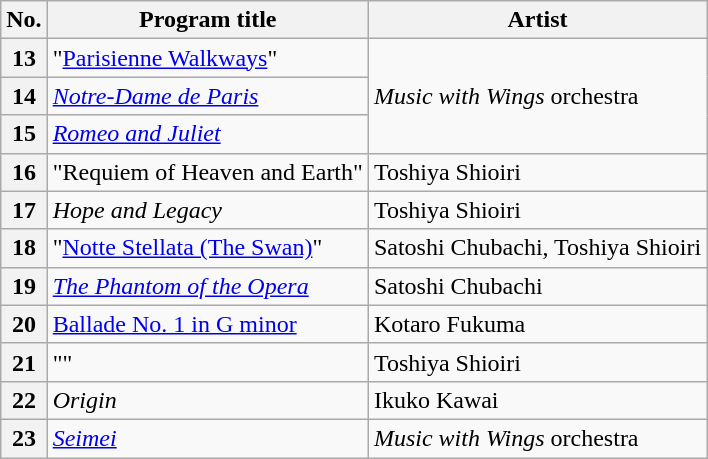<table class="wikitable">
<tr>
<th scope=col>No.</th>
<th scope=col>Program title</th>
<th scope=col>Artist</th>
</tr>
<tr>
<th scope=row>13</th>
<td>"<a href='#'>Parisienne Walkways</a>"</td>
<td rowspan=3><em>Music with Wings</em> orchestra</td>
</tr>
<tr>
<th scope=row>14</th>
<td><em><a href='#'>Notre-Dame de Paris</a></em></td>
</tr>
<tr>
<th scope=row>15</th>
<td><em><a href='#'>Romeo and Juliet</a></em></td>
</tr>
<tr>
<th scope=row>16</th>
<td>"Requiem of Heaven and Earth"</td>
<td>Toshiya Shioiri</td>
</tr>
<tr>
<th scope=row>17</th>
<td><em>Hope and Legacy</em> </td>
<td>Toshiya Shioiri </td>
</tr>
<tr>
<th scope=row>18</th>
<td>"<a href='#'>Notte Stellata (The Swan)</a>"</td>
<td>Satoshi Chubachi, Toshiya Shioiri</td>
</tr>
<tr>
<th scope=row>19</th>
<td><em><a href='#'>The Phantom of the Opera</a></em></td>
<td>Satoshi Chubachi </td>
</tr>
<tr>
<th scope=row>20</th>
<td><a href='#'>Ballade No. 1 in G minor</a></td>
<td>Kotaro Fukuma</td>
</tr>
<tr>
<th scope=row>21</th>
<td>""</td>
<td>Toshiya Shioiri </td>
</tr>
<tr>
<th scope=row>22</th>
<td><em>Origin</em> </td>
<td>Ikuko Kawai </td>
</tr>
<tr>
<th scope=row>23</th>
<td><em><a href='#'>Seimei</a></em></td>
<td><em>Music with Wings</em> orchestra</td>
</tr>
</table>
